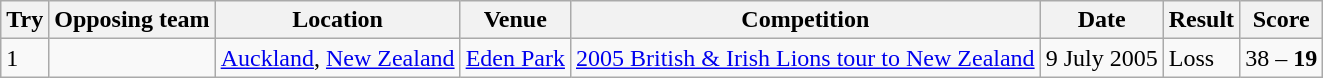<table class="wikitable">
<tr>
<th>Try</th>
<th>Opposing team</th>
<th>Location</th>
<th>Venue</th>
<th>Competition</th>
<th>Date</th>
<th>Result</th>
<th>Score</th>
</tr>
<tr>
<td>1</td>
<td></td>
<td><a href='#'>Auckland</a>, <a href='#'>New Zealand</a></td>
<td><a href='#'>Eden Park</a></td>
<td><a href='#'>2005 British & Irish Lions tour to New Zealand</a></td>
<td>9 July 2005</td>
<td>Loss</td>
<td>38 – <strong>19</strong></td>
</tr>
</table>
